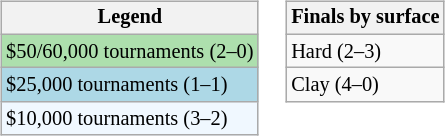<table>
<tr valign=top>
<td><br><table class=wikitable style="font-size:85%">
<tr>
<th>Legend</th>
</tr>
<tr style="background:#addfad;">
<td>$50/60,000 tournaments (2–0)</td>
</tr>
<tr style="background:lightblue;">
<td>$25,000 tournaments (1–1)</td>
</tr>
<tr style="background:#f0f8ff;">
<td>$10,000 tournaments (3–2)</td>
</tr>
</table>
</td>
<td><br><table class=wikitable style="font-size:85%">
<tr>
<th>Finals by surface</th>
</tr>
<tr>
<td>Hard (2–3)</td>
</tr>
<tr>
<td>Clay (4–0)</td>
</tr>
</table>
</td>
</tr>
</table>
